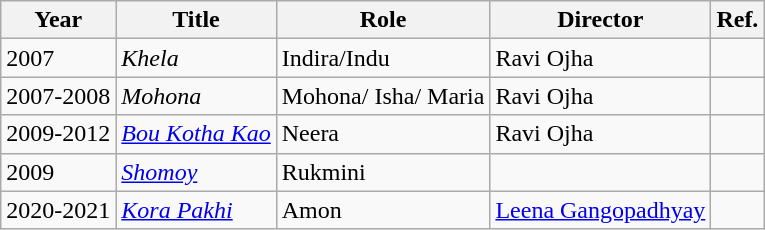<table class="wikitable">
<tr>
<th>Year</th>
<th>Title</th>
<th>Role</th>
<th>Director</th>
<th>Ref.</th>
</tr>
<tr>
<td>2007</td>
<td scope="row"><em>Khela</em></td>
<td>Indira/Indu</td>
<td>Ravi Ojha</td>
<td></td>
</tr>
<tr>
<td>2007-2008</td>
<td scope="row"><em>Mohona</em></td>
<td>Mohona/ Isha/ Maria</td>
<td>Ravi Ojha</td>
<td></td>
</tr>
<tr>
<td>2009-2012</td>
<td scope="row"><em><a href='#'>Bou Kotha Kao</a></em></td>
<td>Neera</td>
<td>Ravi Ojha</td>
<td></td>
</tr>
<tr>
<td>2009</td>
<td scope="row"><em><a href='#'>Shomoy</a></em></td>
<td>Rukmini</td>
<td></td>
<td></td>
</tr>
<tr>
<td>2020-2021</td>
<td scope="row"><em><a href='#'>Kora Pakhi</a></em></td>
<td>Amon</td>
<td><a href='#'>Leena Gangopadhyay</a></td>
<td></td>
</tr>
</table>
